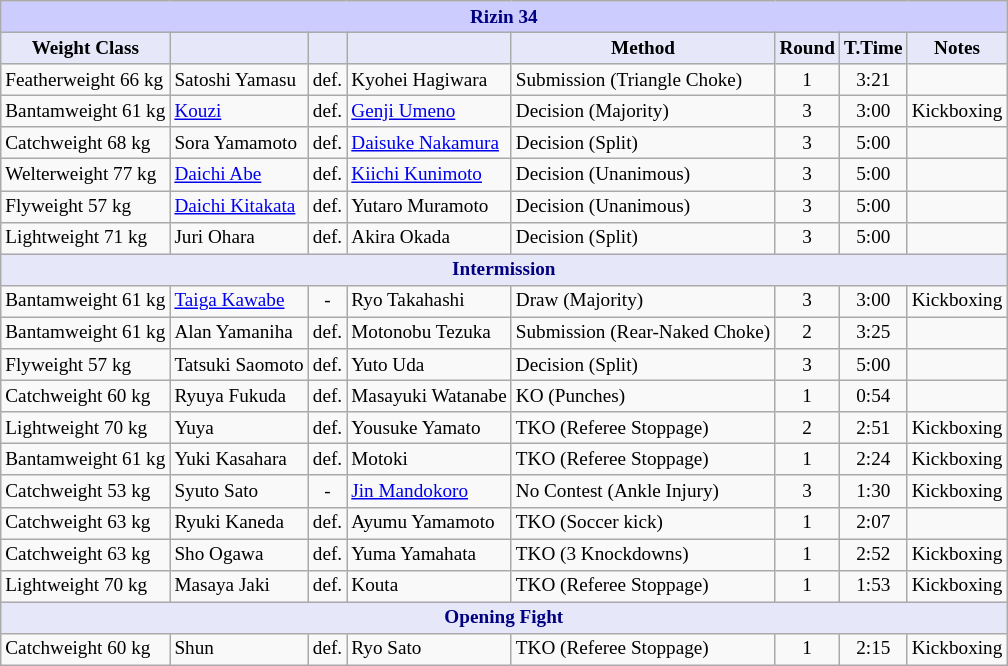<table class="wikitable" style="font-size: 80%;">
<tr>
<th colspan="8" style="background-color: #ccf; color: #000080; text-align: center;"><strong>Rizin 34</strong></th>
</tr>
<tr>
<th colspan="1" style="background-color: #E6E8FA; color: #000000; text-align: center;">Weight Class</th>
<th colspan="1" style="background-color: #E6E8FA; color: #000000; text-align: center;"></th>
<th colspan="1" style="background-color: #E6E8FA; color: #000000; text-align: center;"></th>
<th colspan="1" style="background-color: #E6E8FA; color: #000000; text-align: center;"></th>
<th colspan="1" style="background-color: #E6E8FA; color: #000000; text-align: center;">Method</th>
<th colspan="1" style="background-color: #E6E8FA; color: #000000; text-align: center;">Round</th>
<th colspan="1" style="background-color: #E6E8FA; color: #000000; text-align: center;">T.Time</th>
<th colspan="1" style="background-color: #E6E8FA; color: #000000; text-align: center;">Notes</th>
</tr>
<tr>
<td>Featherweight 66 kg</td>
<td> Satoshi Yamasu</td>
<td align=center>def.</td>
<td> Kyohei Hagiwara</td>
<td>Submission (Triangle Choke)</td>
<td align=center>1</td>
<td align=center>3:21</td>
<td></td>
</tr>
<tr>
<td>Bantamweight 61 kg</td>
<td> <a href='#'>Kouzi</a></td>
<td align=center>def.</td>
<td> <a href='#'>Genji Umeno</a></td>
<td>Decision (Majority)</td>
<td align=center>3</td>
<td align=center>3:00</td>
<td>Kickboxing</td>
</tr>
<tr>
<td>Catchweight 68 kg</td>
<td> Sora Yamamoto</td>
<td align=center>def.</td>
<td> <a href='#'>Daisuke Nakamura</a></td>
<td>Decision (Split)</td>
<td align=center>3</td>
<td align=center>5:00</td>
<td></td>
</tr>
<tr>
<td>Welterweight 77 kg</td>
<td> <a href='#'>Daichi Abe</a></td>
<td align=center>def.</td>
<td> <a href='#'>Kiichi Kunimoto</a></td>
<td>Decision (Unanimous)</td>
<td align=center>3</td>
<td align=center>5:00</td>
<td></td>
</tr>
<tr>
<td>Flyweight 57 kg</td>
<td> <a href='#'>Daichi Kitakata</a></td>
<td align=center>def.</td>
<td> Yutaro Muramoto</td>
<td>Decision (Unanimous)</td>
<td align=center>3</td>
<td align=center>5:00</td>
<td></td>
</tr>
<tr>
<td>Lightweight 71 kg</td>
<td> Juri Ohara</td>
<td align=center>def.</td>
<td> Akira Okada</td>
<td>Decision (Split)</td>
<td align=center>3</td>
<td align=center>5:00</td>
<td></td>
</tr>
<tr>
<th colspan="8" style="background-color: #E6E8FA; color: #000080; text-align: center;"><strong>Intermission</strong></th>
</tr>
<tr>
<td>Bantamweight 61 kg</td>
<td> <a href='#'>Taiga Kawabe</a></td>
<td align=center>-</td>
<td> Ryo Takahashi</td>
<td>Draw (Majority)</td>
<td align=center>3</td>
<td align=center>3:00</td>
<td>Kickboxing</td>
</tr>
<tr>
<td>Bantamweight 61 kg</td>
<td> Alan Yamaniha</td>
<td align=center>def.</td>
<td> Motonobu Tezuka</td>
<td>Submission (Rear-Naked Choke)</td>
<td align=center>2</td>
<td align=center>3:25</td>
<td></td>
</tr>
<tr>
<td>Flyweight 57 kg</td>
<td> Tatsuki Saomoto</td>
<td align=center>def.</td>
<td> Yuto Uda</td>
<td>Decision (Split)</td>
<td align=center>3</td>
<td align=center>5:00</td>
<td></td>
</tr>
<tr>
<td>Catchweight 60 kg</td>
<td> Ryuya Fukuda</td>
<td align=center>def.</td>
<td> Masayuki Watanabe</td>
<td>KO (Punches)</td>
<td align=center>1</td>
<td align=center>0:54</td>
<td></td>
</tr>
<tr>
<td>Lightweight 70 kg</td>
<td> Yuya</td>
<td align=center>def.</td>
<td> Yousuke Yamato</td>
<td>TKO (Referee Stoppage)</td>
<td align=center>2</td>
<td align=center>2:51</td>
<td>Kickboxing</td>
</tr>
<tr>
<td>Bantamweight 61 kg</td>
<td> Yuki Kasahara</td>
<td align=center>def.</td>
<td> Motoki</td>
<td>TKO (Referee Stoppage)</td>
<td align=center>1</td>
<td align=center>2:24</td>
<td>Kickboxing</td>
</tr>
<tr>
<td>Catchweight 53 kg</td>
<td> Syuto Sato</td>
<td align=center>-</td>
<td> <a href='#'>Jin Mandokoro</a></td>
<td>No Contest (Ankle Injury)</td>
<td align=center>3</td>
<td align=center>1:30</td>
<td>Kickboxing</td>
</tr>
<tr>
<td>Catchweight 63 kg</td>
<td> Ryuki Kaneda</td>
<td align=center>def.</td>
<td> Ayumu Yamamoto</td>
<td>TKO (Soccer kick)</td>
<td align=center>1</td>
<td align=center>2:07</td>
<td></td>
</tr>
<tr>
<td>Catchweight 63 kg</td>
<td> Sho Ogawa</td>
<td align=center>def.</td>
<td>  Yuma Yamahata</td>
<td>TKO (3 Knockdowns)</td>
<td align=center>1</td>
<td align=center>2:52</td>
<td>Kickboxing</td>
</tr>
<tr>
<td>Lightweight 70 kg</td>
<td> Masaya Jaki</td>
<td align=center>def.</td>
<td> Kouta</td>
<td>TKO (Referee Stoppage)</td>
<td align=center>1</td>
<td align=center>1:53</td>
<td>Kickboxing</td>
</tr>
<tr>
<th colspan="8" style="background-color: #E6E8FA; color: #000080; text-align: center;"><strong>Opening Fight</strong></th>
</tr>
<tr>
<td>Catchweight 60 kg</td>
<td> Shun</td>
<td align=center>def.</td>
<td> Ryo Sato</td>
<td>TKO (Referee Stoppage)</td>
<td align=center>1</td>
<td align=center>2:15</td>
<td>Kickboxing</td>
</tr>
</table>
